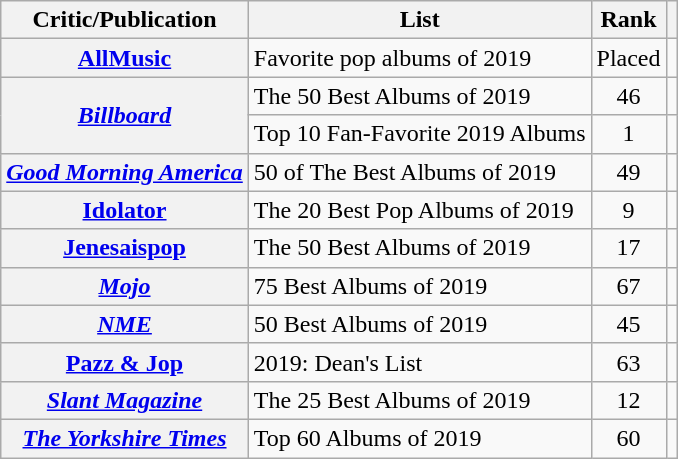<table class="wikitable plainrowheaders sortable">
<tr>
<th>Critic/Publication</th>
<th scope="col" class="unsortable">List</th>
<th data-sort-type="number">Rank</th>
<th scope="col" class="unsortable"></th>
</tr>
<tr>
<th scope="row"><a href='#'>AllMusic</a></th>
<td>Favorite pop albums of 2019</td>
<td align="center">Placed</td>
<td align="center"></td>
</tr>
<tr>
<th scope="row" rowspan="2"><em><a href='#'>Billboard</a></em></th>
<td>The 50 Best Albums of 2019</td>
<td align="center">46</td>
<td align="center"></td>
</tr>
<tr>
<td>Top 10 Fan-Favorite 2019 Albums</td>
<td align="center">1</td>
<td align="center"></td>
</tr>
<tr>
<th scope="row"><em><a href='#'>Good Morning America</a></em></th>
<td>50 of The Best Albums of 2019</td>
<td align="center">49</td>
<td align="center"></td>
</tr>
<tr>
<th scope="row"><a href='#'>Idolator</a></th>
<td>The 20 Best Pop Albums of 2019</td>
<td align="center">9</td>
<td align="center"></td>
</tr>
<tr>
<th scope="row"><a href='#'>Jenesaispop</a></th>
<td>The 50 Best Albums of 2019</td>
<td align="center">17</td>
<td align="center"></td>
</tr>
<tr>
<th scope="row"><em><a href='#'>Mojo</a></em></th>
<td>75 Best Albums of 2019</td>
<td align="center">67</td>
<td align="center"></td>
</tr>
<tr>
<th scope="row"><em><a href='#'>NME</a></em></th>
<td>50 Best Albums of 2019</td>
<td align="center">45</td>
<td align="center"></td>
</tr>
<tr>
<th scope="row"><a href='#'>Pazz & Jop</a></th>
<td>2019: Dean's List</td>
<td align="center">63</td>
<td align="center"></td>
</tr>
<tr>
<th scope="row"><em><a href='#'>Slant Magazine</a></em></th>
<td>The 25 Best Albums of 2019</td>
<td align="center">12</td>
<td align="center"></td>
</tr>
<tr>
<th scope="row"><em><a href='#'>The Yorkshire Times</a></em></th>
<td>Top 60 Albums of 2019</td>
<td align="center">60</td>
<td align="center"></td>
</tr>
</table>
